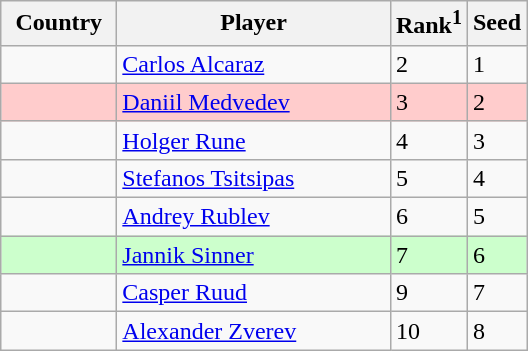<table class="sortable wikitable">
<tr>
<th width="70">Country</th>
<th width="175">Player</th>
<th>Rank<sup>1</sup></th>
<th>Seed</th>
</tr>
<tr>
<td></td>
<td><a href='#'>Carlos Alcaraz</a></td>
<td>2</td>
<td>1</td>
</tr>
<tr bgcolor=#fcc>
<td></td>
<td><a href='#'>Daniil Medvedev</a></td>
<td>3</td>
<td>2</td>
</tr>
<tr>
<td></td>
<td><a href='#'>Holger Rune</a></td>
<td>4</td>
<td>3</td>
</tr>
<tr>
<td></td>
<td><a href='#'>Stefanos Tsitsipas</a></td>
<td>5</td>
<td>4</td>
</tr>
<tr>
<td></td>
<td><a href='#'>Andrey Rublev</a></td>
<td>6</td>
<td>5</td>
</tr>
<tr bgcolor=#cfc>
<td></td>
<td><a href='#'>Jannik Sinner</a></td>
<td>7</td>
<td>6</td>
</tr>
<tr>
<td></td>
<td><a href='#'>Casper Ruud</a></td>
<td>9</td>
<td>7</td>
</tr>
<tr>
<td></td>
<td><a href='#'>Alexander Zverev</a></td>
<td>10</td>
<td>8</td>
</tr>
</table>
